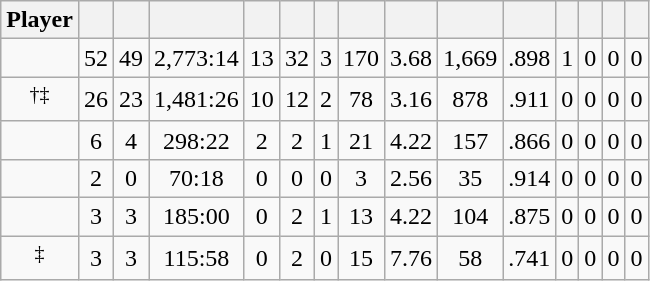<table class="wikitable sortable" style="text-align:center;">
<tr>
<th>Player</th>
<th></th>
<th></th>
<th></th>
<th></th>
<th></th>
<th></th>
<th></th>
<th></th>
<th></th>
<th></th>
<th></th>
<th></th>
<th></th>
<th></th>
</tr>
<tr>
<td></td>
<td>52</td>
<td>49</td>
<td>2,773:14</td>
<td>13</td>
<td>32</td>
<td>3</td>
<td>170</td>
<td>3.68</td>
<td>1,669</td>
<td>.898</td>
<td>1</td>
<td>0</td>
<td>0</td>
<td>0</td>
</tr>
<tr>
<td><sup>†‡</sup></td>
<td>26</td>
<td>23</td>
<td>1,481:26</td>
<td>10</td>
<td>12</td>
<td>2</td>
<td>78</td>
<td>3.16</td>
<td>878</td>
<td>.911</td>
<td>0</td>
<td>0</td>
<td>0</td>
<td>0</td>
</tr>
<tr>
<td></td>
<td>6</td>
<td>4</td>
<td>298:22</td>
<td>2</td>
<td>2</td>
<td>1</td>
<td>21</td>
<td>4.22</td>
<td>157</td>
<td>.866</td>
<td>0</td>
<td>0</td>
<td>0</td>
<td>0</td>
</tr>
<tr>
<td></td>
<td>2</td>
<td>0</td>
<td>70:18</td>
<td>0</td>
<td>0</td>
<td>0</td>
<td>3</td>
<td>2.56</td>
<td>35</td>
<td>.914</td>
<td>0</td>
<td>0</td>
<td>0</td>
<td>0</td>
</tr>
<tr>
<td></td>
<td>3</td>
<td>3</td>
<td>185:00</td>
<td>0</td>
<td>2</td>
<td>1</td>
<td>13</td>
<td>4.22</td>
<td>104</td>
<td>.875</td>
<td>0</td>
<td>0</td>
<td>0</td>
<td>0</td>
</tr>
<tr>
<td><sup>‡</sup></td>
<td>3</td>
<td>3</td>
<td>115:58</td>
<td>0</td>
<td>2</td>
<td>0</td>
<td>15</td>
<td>7.76</td>
<td>58</td>
<td>.741</td>
<td>0</td>
<td>0</td>
<td>0</td>
<td>0</td>
</tr>
</table>
